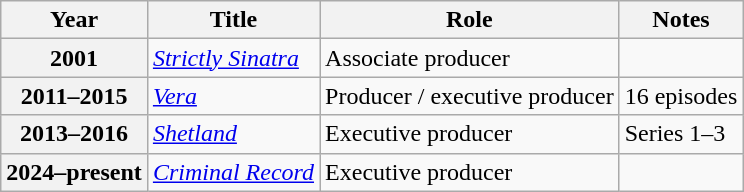<table class="wikitable plainrowheaders sortable">
<tr>
<th scope="col">Year</th>
<th scope="col">Title</th>
<th scope="col">Role</th>
<th scope="col" class="unsortable">Notes</th>
</tr>
<tr>
<th scope="row">2001</th>
<td><em><a href='#'>Strictly Sinatra</a></em></td>
<td>Associate producer</td>
<td></td>
</tr>
<tr>
<th scope="row">2011–2015</th>
<td><em><a href='#'>Vera</a></em></td>
<td>Producer / executive producer</td>
<td>16 episodes</td>
</tr>
<tr>
<th scope="row">2013–2016</th>
<td><em><a href='#'>Shetland</a></em></td>
<td>Executive producer</td>
<td>Series 1–3</td>
</tr>
<tr>
<th scope="row">2024–present</th>
<td><em><a href='#'>Criminal Record</a></em></td>
<td>Executive producer</td>
<td></td>
</tr>
</table>
